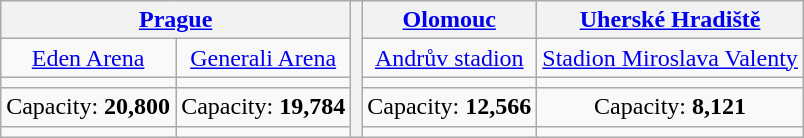<table class="wikitable" style="margin:1em auto; text-align:center;">
<tr>
<th colspan=2><a href='#'>Prague</a></th>
<th rowspan="5" style="text-align:center;"></th>
<th><a href='#'>Olomouc</a></th>
<th><a href='#'>Uherské Hradiště</a></th>
</tr>
<tr>
<td><a href='#'>Eden Arena</a></td>
<td><a href='#'>Generali Arena</a></td>
<td><a href='#'>Andrův stadion</a></td>
<td><a href='#'>Stadion Miroslava Valenty</a></td>
</tr>
<tr>
<td></td>
<td></td>
<td></td>
<td></td>
</tr>
<tr>
<td>Capacity: <strong>20,800</strong></td>
<td>Capacity: <strong>19,784</strong></td>
<td>Capacity: <strong>12,566</strong></td>
<td>Capacity: <strong>8,121</strong></td>
</tr>
<tr>
<td></td>
<td></td>
<td></td>
<td></td>
</tr>
</table>
